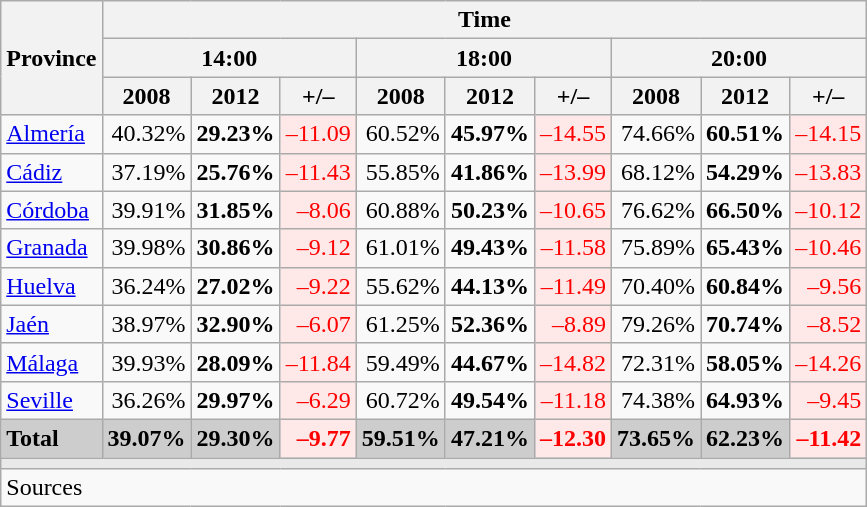<table class="wikitable sortable" style="text-align:right;">
<tr>
<th rowspan="3">Province</th>
<th colspan="10">Time</th>
</tr>
<tr>
<th colspan="3">14:00</th>
<th colspan="3">18:00</th>
<th colspan="3">20:00</th>
</tr>
<tr>
<th>2008</th>
<th>2012</th>
<th>+/–</th>
<th>2008</th>
<th>2012</th>
<th>+/–</th>
<th>2008</th>
<th>2012</th>
<th>+/–</th>
</tr>
<tr>
<td align="left"><a href='#'>Almería</a></td>
<td>40.32%</td>
<td><strong>29.23%</strong></td>
<td style="background:#FFE8E8; color:red;">–11.09</td>
<td>60.52%</td>
<td><strong>45.97%</strong></td>
<td style="background:#FFE8E8; color:red;">–14.55</td>
<td>74.66%</td>
<td><strong>60.51%</strong></td>
<td style="background:#FFE8E8; color:red;">–14.15</td>
</tr>
<tr>
<td align="left"><a href='#'>Cádiz</a></td>
<td>37.19%</td>
<td><strong>25.76%</strong></td>
<td style="background:#FFE8E8; color:red;">–11.43</td>
<td>55.85%</td>
<td><strong>41.86%</strong></td>
<td style="background:#FFE8E8; color:red;">–13.99</td>
<td>68.12%</td>
<td><strong>54.29%</strong></td>
<td style="background:#FFE8E8; color:red;">–13.83</td>
</tr>
<tr>
<td align="left"><a href='#'>Córdoba</a></td>
<td>39.91%</td>
<td><strong>31.85%</strong></td>
<td style="background:#FFE8E8; color:red;">–8.06</td>
<td>60.88%</td>
<td><strong>50.23%</strong></td>
<td style="background:#FFE8E8; color:red;">–10.65</td>
<td>76.62%</td>
<td><strong>66.50%</strong></td>
<td style="background:#FFE8E8; color:red;">–10.12</td>
</tr>
<tr>
<td align="left"><a href='#'>Granada</a></td>
<td>39.98%</td>
<td><strong>30.86%</strong></td>
<td style="background:#FFE8E8; color:red;">–9.12</td>
<td>61.01%</td>
<td><strong>49.43%</strong></td>
<td style="background:#FFE8E8; color:red;">–11.58</td>
<td>75.89%</td>
<td><strong>65.43%</strong></td>
<td style="background:#FFE8E8; color:red;">–10.46</td>
</tr>
<tr>
<td align="left"><a href='#'>Huelva</a></td>
<td>36.24%</td>
<td><strong>27.02%</strong></td>
<td style="background:#FFE8E8; color:red;">–9.22</td>
<td>55.62%</td>
<td><strong>44.13%</strong></td>
<td style="background:#FFE8E8; color:red;">–11.49</td>
<td>70.40%</td>
<td><strong>60.84%</strong></td>
<td style="background:#FFE8E8; color:red;">–9.56</td>
</tr>
<tr>
<td align="left"><a href='#'>Jaén</a></td>
<td>38.97%</td>
<td><strong>32.90%</strong></td>
<td style="background:#FFE8E8; color:red;">–6.07</td>
<td>61.25%</td>
<td><strong>52.36%</strong></td>
<td style="background:#FFE8E8; color:red;">–8.89</td>
<td>79.26%</td>
<td><strong>70.74%</strong></td>
<td style="background:#FFE8E8; color:red;">–8.52</td>
</tr>
<tr>
<td align="left"><a href='#'>Málaga</a></td>
<td>39.93%</td>
<td><strong>28.09%</strong></td>
<td style="background:#FFE8E8; color:red;">–11.84</td>
<td>59.49%</td>
<td><strong>44.67%</strong></td>
<td style="background:#FFE8E8; color:red;">–14.82</td>
<td>72.31%</td>
<td><strong>58.05%</strong></td>
<td style="background:#FFE8E8; color:red;">–14.26</td>
</tr>
<tr>
<td align="left"><a href='#'>Seville</a></td>
<td>36.26%</td>
<td><strong>29.97%</strong></td>
<td style="background:#FFE8E8; color:red;">–6.29</td>
<td>60.72%</td>
<td><strong>49.54%</strong></td>
<td style="background:#FFE8E8; color:red;">–11.18</td>
<td>74.38%</td>
<td><strong>64.93%</strong></td>
<td style="background:#FFE8E8; color:red;">–9.45</td>
</tr>
<tr style="background:#CDCDCD;">
<td align="left"><strong>Total</strong></td>
<td><strong>39.07%</strong></td>
<td><strong>29.30%</strong></td>
<td style="background:#FFE8E8; color:red;"><strong>–9.77</strong></td>
<td><strong>59.51%</strong></td>
<td><strong>47.21%</strong></td>
<td style="background:#FFE8E8; color:red;"><strong>–12.30</strong></td>
<td><strong>73.65%</strong></td>
<td><strong>62.23%</strong></td>
<td style="background:#FFE8E8; color:red;"><strong>–11.42</strong></td>
</tr>
<tr>
<td colspan="10" bgcolor="#E9E9E9"></td>
</tr>
<tr>
<td align="left" colspan="10">Sources</td>
</tr>
</table>
